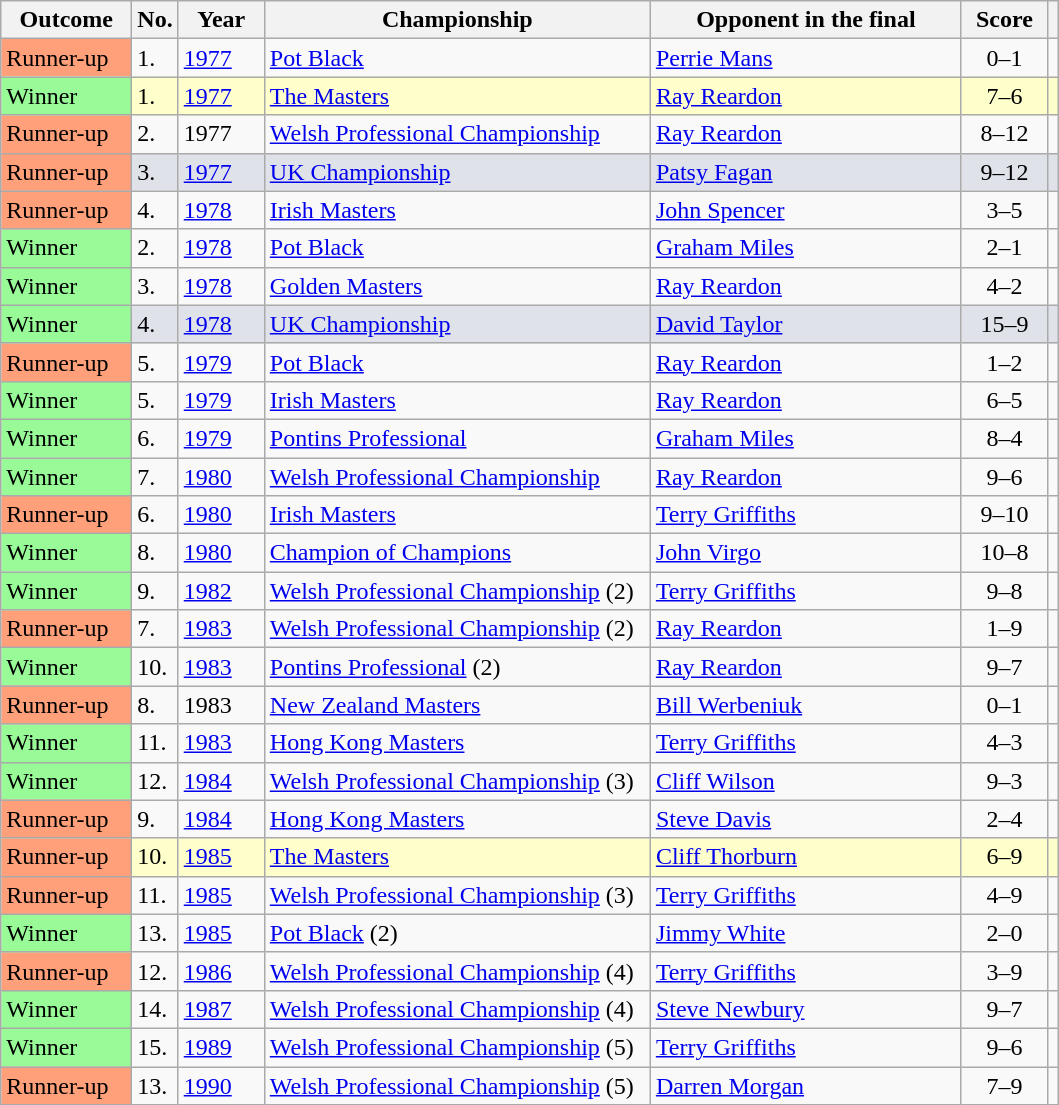<table class="wikitable">
<tr>
<th width="80">Outcome</th>
<th width="20">No.</th>
<th width="50">Year</th>
<th style="width:250px;">Championship</th>
<th style="width:200px;">Opponent in the final</th>
<th width="50">Score</th>
<th></th>
</tr>
<tr>
<td style="background:#ffa07a;">Runner-up</td>
<td>1.</td>
<td><a href='#'>1977</a></td>
<td><a href='#'>Pot Black</a></td>
<td> <a href='#'>Perrie Mans</a></td>
<td style="text-align:center;">0–1</td>
<td></td>
</tr>
<tr style="background:#ffc;">
<td style="background:#98FB98">Winner</td>
<td>1.</td>
<td><a href='#'>1977</a></td>
<td><a href='#'>The Masters</a></td>
<td> <a href='#'>Ray Reardon</a></td>
<td style="text-align:center;">7–6</td>
<td></td>
</tr>
<tr>
<td style="background:#ffa07a;">Runner-up</td>
<td>2.</td>
<td>1977</td>
<td><a href='#'>Welsh Professional Championship</a></td>
<td> <a href='#'>Ray Reardon</a></td>
<td style="text-align:center;">8–12</td>
<td></td>
</tr>
<tr style="background:#dfe2e9;">
<td style="background:#ffa07a;">Runner-up</td>
<td>3.</td>
<td><a href='#'>1977</a></td>
<td><a href='#'>UK Championship</a></td>
<td> <a href='#'>Patsy Fagan</a></td>
<td style="text-align:center;">9–12</td>
<td></td>
</tr>
<tr>
<td style="background:#ffa07a">Runner-up</td>
<td>4.</td>
<td><a href='#'>1978</a></td>
<td><a href='#'>Irish Masters</a></td>
<td> <a href='#'>John Spencer</a></td>
<td style="text-align:center;">3–5</td>
<td></td>
</tr>
<tr>
<td style="background:#98FB98">Winner</td>
<td>2.</td>
<td><a href='#'>1978</a></td>
<td><a href='#'>Pot Black</a></td>
<td> <a href='#'>Graham Miles</a></td>
<td style="text-align:center;">2–1</td>
<td></td>
</tr>
<tr>
<td style="background:#98FB98">Winner</td>
<td>3.</td>
<td><a href='#'>1978</a></td>
<td><a href='#'>Golden Masters</a></td>
<td> <a href='#'>Ray Reardon</a></td>
<td style="text-align:center;">4–2</td>
<td></td>
</tr>
<tr style="background:#dfe2e9;">
<td style="background:#98FB98">Winner</td>
<td>4.</td>
<td><a href='#'>1978</a></td>
<td><a href='#'>UK Championship</a></td>
<td> <a href='#'>David Taylor</a></td>
<td style="text-align:center;">15–9</td>
<td></td>
</tr>
<tr>
<td style="background:#ffa07a;">Runner-up</td>
<td>5.</td>
<td><a href='#'>1979</a></td>
<td><a href='#'>Pot Black</a></td>
<td> <a href='#'>Ray Reardon</a></td>
<td style="text-align:center;">1–2</td>
<td></td>
</tr>
<tr>
<td style="background:#98FB98">Winner</td>
<td>5.</td>
<td><a href='#'>1979</a></td>
<td><a href='#'>Irish Masters</a></td>
<td> <a href='#'>Ray Reardon</a></td>
<td style="text-align:center;">6–5</td>
<td></td>
</tr>
<tr>
<td style="background:#98FB98">Winner</td>
<td>6.</td>
<td><a href='#'>1979</a></td>
<td><a href='#'>Pontins Professional</a></td>
<td> <a href='#'>Graham Miles</a></td>
<td style="text-align:center;">8–4</td>
<td></td>
</tr>
<tr>
<td style="background:#98FB98">Winner</td>
<td>7.</td>
<td><a href='#'>1980</a></td>
<td><a href='#'>Welsh Professional Championship</a></td>
<td> <a href='#'>Ray Reardon</a></td>
<td style="text-align:center;">9–6</td>
<td></td>
</tr>
<tr>
<td style="background:#ffa07a;">Runner-up</td>
<td>6.</td>
<td><a href='#'>1980</a></td>
<td><a href='#'>Irish Masters</a></td>
<td> <a href='#'>Terry Griffiths</a></td>
<td style="text-align:center;">9–10</td>
<td></td>
</tr>
<tr>
<td style="background:#98FB98">Winner</td>
<td>8.</td>
<td><a href='#'>1980</a></td>
<td><a href='#'>Champion of Champions</a></td>
<td> <a href='#'>John Virgo</a></td>
<td style="text-align:center;">10–8</td>
<td></td>
</tr>
<tr>
<td style="background:#98FB98">Winner</td>
<td>9.</td>
<td><a href='#'>1982</a></td>
<td><a href='#'>Welsh Professional Championship</a> (2)</td>
<td> <a href='#'>Terry Griffiths</a></td>
<td style="text-align:center;">9–8</td>
<td></td>
</tr>
<tr>
<td style="background:#ffa07a;">Runner-up</td>
<td>7.</td>
<td><a href='#'>1983</a></td>
<td><a href='#'>Welsh Professional Championship</a> (2)</td>
<td> <a href='#'>Ray Reardon</a></td>
<td style="text-align:center;">1–9</td>
<td></td>
</tr>
<tr>
<td style="background:#98FB98">Winner</td>
<td>10.</td>
<td><a href='#'>1983</a></td>
<td><a href='#'>Pontins Professional</a> (2)</td>
<td> <a href='#'>Ray Reardon</a></td>
<td style="text-align:center;">9–7</td>
<td></td>
</tr>
<tr>
<td style="background:#ffa07a;">Runner-up</td>
<td>8.</td>
<td>1983</td>
<td><a href='#'>New Zealand Masters</a></td>
<td> <a href='#'>Bill Werbeniuk</a></td>
<td style="text-align:center;">0–1</td>
<td></td>
</tr>
<tr>
<td style="background:#98FB98">Winner</td>
<td>11.</td>
<td><a href='#'>1983</a></td>
<td><a href='#'>Hong Kong Masters</a></td>
<td> <a href='#'>Terry Griffiths</a></td>
<td style="text-align:center;">4–3</td>
<td></td>
</tr>
<tr>
<td style="background:#98FB98">Winner</td>
<td>12.</td>
<td><a href='#'>1984</a></td>
<td><a href='#'>Welsh Professional Championship</a> (3)</td>
<td> <a href='#'>Cliff Wilson</a></td>
<td style="text-align:center;">9–3</td>
<td></td>
</tr>
<tr>
<td style="background:#ffa07a;">Runner-up</td>
<td>9.</td>
<td><a href='#'>1984</a></td>
<td><a href='#'>Hong Kong Masters</a></td>
<td> <a href='#'>Steve Davis</a></td>
<td style="text-align:center;">2–4</td>
<td></td>
</tr>
<tr style="background:#ffc;">
<td style="background:#ffa07a;">Runner-up</td>
<td>10.</td>
<td><a href='#'>1985</a></td>
<td><a href='#'>The Masters</a></td>
<td> <a href='#'>Cliff Thorburn</a></td>
<td style="text-align:center;">6–9</td>
<td></td>
</tr>
<tr>
<td style="background:#ffa07a;">Runner-up</td>
<td>11.</td>
<td><a href='#'>1985</a></td>
<td><a href='#'>Welsh Professional Championship</a> (3)</td>
<td> <a href='#'>Terry Griffiths</a></td>
<td style="text-align:center;">4–9</td>
<td></td>
</tr>
<tr>
<td style="background:#98FB98">Winner</td>
<td>13.</td>
<td><a href='#'>1985</a></td>
<td><a href='#'>Pot Black</a> (2)</td>
<td> <a href='#'>Jimmy White</a></td>
<td style="text-align:center;">2–0</td>
<td></td>
</tr>
<tr>
<td style="background:#ffa07a;">Runner-up</td>
<td>12.</td>
<td><a href='#'>1986</a></td>
<td><a href='#'>Welsh Professional Championship</a> (4)</td>
<td> <a href='#'>Terry Griffiths</a></td>
<td style="text-align:center;">3–9</td>
<td></td>
</tr>
<tr>
<td style="background:#98FB98">Winner</td>
<td>14.</td>
<td><a href='#'>1987</a></td>
<td><a href='#'>Welsh Professional Championship</a> (4)</td>
<td> <a href='#'>Steve Newbury</a></td>
<td style="text-align:center;">9–7</td>
<td></td>
</tr>
<tr>
<td style="background:#98FB98">Winner</td>
<td>15.</td>
<td><a href='#'>1989</a></td>
<td><a href='#'>Welsh Professional Championship</a> (5)</td>
<td> <a href='#'>Terry Griffiths</a></td>
<td style="text-align:center;">9–6</td>
<td></td>
</tr>
<tr>
<td style="background:#ffa07a;">Runner-up</td>
<td>13.</td>
<td><a href='#'>1990</a></td>
<td><a href='#'>Welsh Professional Championship</a> (5)</td>
<td> <a href='#'>Darren Morgan</a></td>
<td style="text-align:center;">7–9</td>
<td></td>
</tr>
</table>
